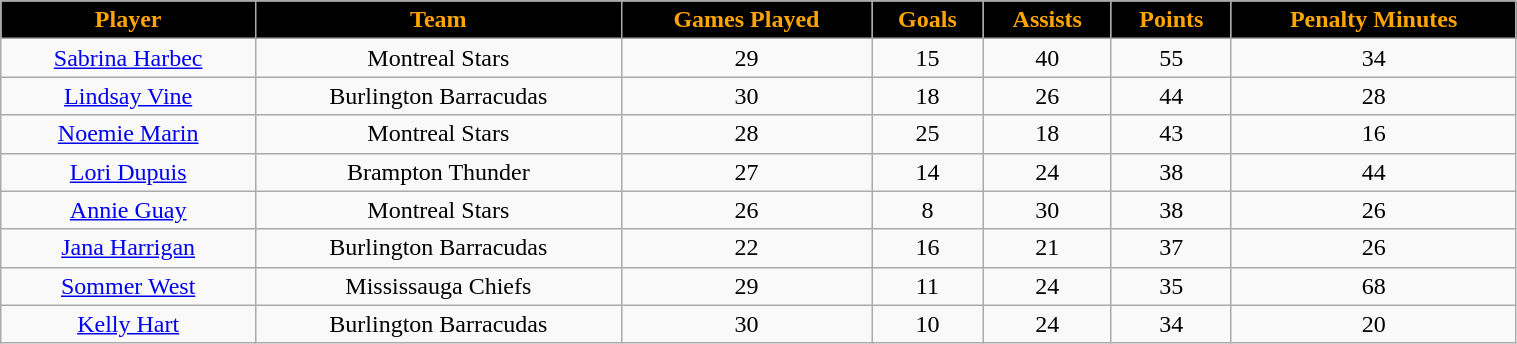<table class="wikitable" style="width:80%;">
<tr style="text-align:center; background:black; color:orange;">
<td><strong>Player</strong></td>
<td><strong>Team</strong></td>
<td><strong>Games Played</strong></td>
<td><strong>Goals</strong></td>
<td><strong>Assists</strong></td>
<td><strong>Points</strong></td>
<td><strong>Penalty Minutes</strong></td>
</tr>
<tr style="text-align:center;" bgcolor="">
<td><a href='#'>Sabrina Harbec</a></td>
<td>Montreal Stars</td>
<td>29</td>
<td>15</td>
<td>40</td>
<td>55</td>
<td>34</td>
</tr>
<tr style="text-align:center;" bgcolor="">
<td><a href='#'>Lindsay Vine</a></td>
<td>Burlington Barracudas</td>
<td>30</td>
<td>18</td>
<td>26</td>
<td>44</td>
<td>28</td>
</tr>
<tr style="text-align:center;" bgcolor="">
<td><a href='#'>Noemie Marin</a></td>
<td>Montreal Stars</td>
<td>28</td>
<td>25</td>
<td>18</td>
<td>43</td>
<td>16</td>
</tr>
<tr style="text-align:center;" bgcolor="">
<td><a href='#'>Lori Dupuis</a></td>
<td>Brampton Thunder</td>
<td>27</td>
<td>14</td>
<td>24</td>
<td>38</td>
<td>44</td>
</tr>
<tr style="text-align:center;" bgcolor="">
<td><a href='#'>Annie Guay</a></td>
<td>Montreal Stars</td>
<td>26</td>
<td>8</td>
<td>30</td>
<td>38</td>
<td>26</td>
</tr>
<tr style="text-align:center;" bgcolor="">
<td><a href='#'>Jana Harrigan</a></td>
<td>Burlington Barracudas</td>
<td>22</td>
<td>16</td>
<td>21</td>
<td>37</td>
<td>26</td>
</tr>
<tr style="text-align:center;" bgcolor="">
<td><a href='#'>Sommer West</a></td>
<td>Mississauga Chiefs</td>
<td>29</td>
<td>11</td>
<td>24</td>
<td>35</td>
<td>68</td>
</tr>
<tr style="text-align:center;" bgcolor="">
<td><a href='#'>Kelly Hart</a></td>
<td>Burlington Barracudas</td>
<td>30</td>
<td>10</td>
<td>24</td>
<td>34</td>
<td>20</td>
</tr>
</table>
